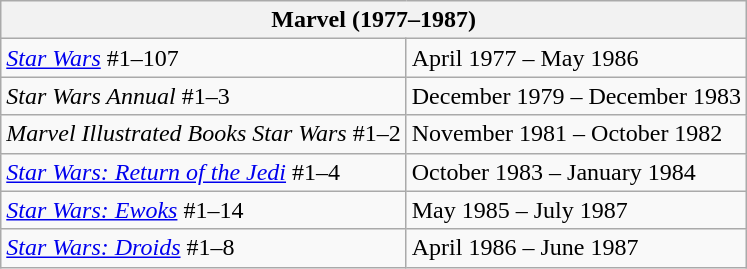<table class="wikitable">
<tr>
<th colspan="2">Marvel (1977–1987)</th>
</tr>
<tr>
<td><em><a href='#'>Star Wars</a></em> #1–107</td>
<td>April 1977 – May 1986</td>
</tr>
<tr>
<td><em>Star Wars Annual</em> #1–3</td>
<td>December 1979 – December 1983</td>
</tr>
<tr>
<td><em>Marvel Illustrated Books Star Wars</em> #1–2</td>
<td>November 1981 – October 1982</td>
</tr>
<tr>
<td><em><a href='#'>Star Wars: Return of the Jedi</a></em> #1–4</td>
<td>October 1983 – January 1984</td>
</tr>
<tr>
<td><em><a href='#'>Star Wars: Ewoks</a></em> #1–14</td>
<td>May 1985 – July 1987</td>
</tr>
<tr>
<td><em><a href='#'>Star Wars: Droids</a></em> #1–8</td>
<td>April 1986 – June 1987</td>
</tr>
</table>
